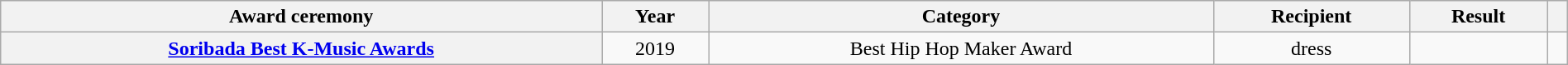<table class="wikitable sortable plainrowheaders" style="text-align:center; width:100%">
<tr>
<th scope="col">Award ceremony</th>
<th scope="col">Year</th>
<th scope="col">Category</th>
<th scope="col">Recipient</th>
<th scope="col">Result</th>
<th scope="col" class="unsortable"></th>
</tr>
<tr>
<th scope="row"><a href='#'>Soribada Best K-Music Awards</a></th>
<td align=center>2019</td>
<td align=center>Best Hip Hop Maker Award</td>
<td align=center>dress</td>
<td></td>
<td align=center></td>
</tr>
</table>
